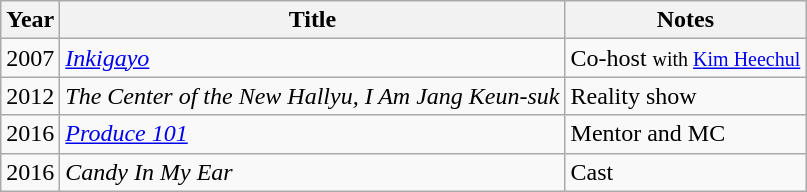<table class="wikitable sortable">
<tr>
<th>Year</th>
<th>Title</th>
<th class="unsortable">Notes</th>
</tr>
<tr>
<td>2007</td>
<td><em><a href='#'>Inkigayo</a></em></td>
<td>Co-host <small>with <a href='#'>Kim Heechul</a></small></td>
</tr>
<tr>
<td>2012</td>
<td><em>The Center of the New Hallyu, I Am Jang Keun-suk</em></td>
<td>Reality show</td>
</tr>
<tr>
<td>2016</td>
<td><em><a href='#'>Produce 101</a></em></td>
<td>Mentor and MC</td>
</tr>
<tr>
<td>2016</td>
<td><em>Candy In My Ear</em></td>
<td>Cast</td>
</tr>
</table>
